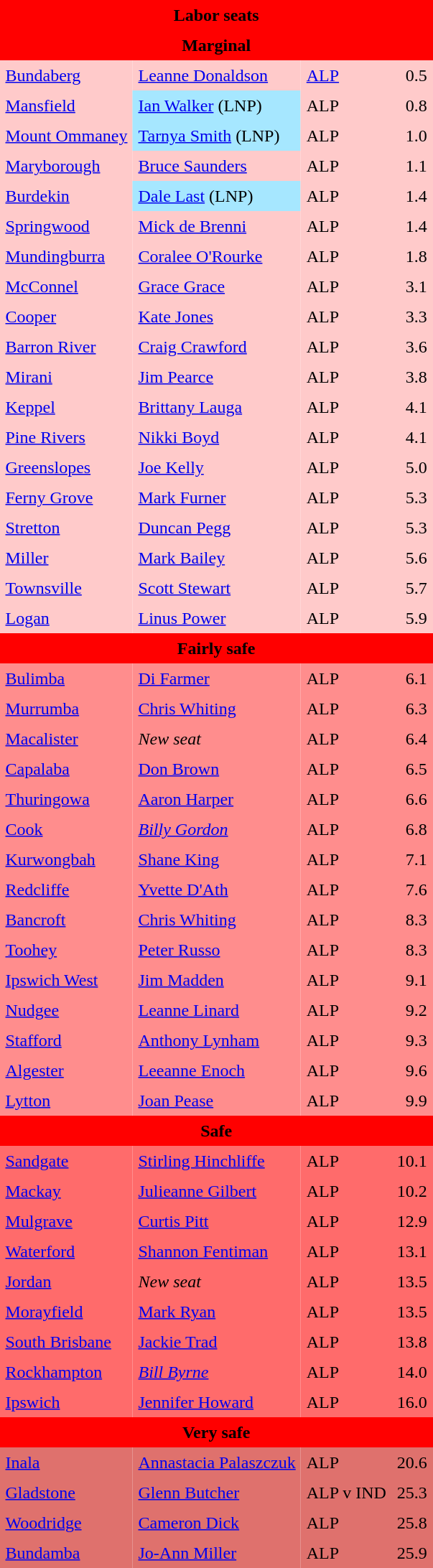<table class="toccolours" align="left" cellpadding="5" cellspacing="0" style="margin-right: .5em; margin-top: .4em; font-size: 90 points; float:left">
<tr>
<td colspan="4" style="text-align:center; background:red;"><span><strong>Labor seats</strong></span></td>
</tr>
<tr>
<td colspan="4" style="text-align:center; background:red;"><span><strong>Marginal</strong></span></td>
</tr>
<tr>
<td style="text-align:left; background:#ffcaca;"><a href='#'>Bundaberg</a></td>
<td style="text-align:left; background:#ffcaca;"><a href='#'>Leanne Donaldson</a></td>
<td style="text-align:left; background:#ffcaca;"><a href='#'>ALP</a></td>
<td style="text-align:right; background:#ffcaca;">0.5</td>
</tr>
<tr>
<td style="text-align:left; background:#ffcaca;"><a href='#'>Mansfield</a></td>
<td style="text-align:left; background:#a6e7ff;"><a href='#'>Ian Walker</a> (LNP)</td>
<td style="text-align:left; background:#ffcaca;">ALP</td>
<td style="text-align:right; background:#ffcaca;">0.8</td>
</tr>
<tr>
<td style="text-align:left; background:#ffcaca;"><a href='#'>Mount Ommaney</a></td>
<td style="text-align:left; background:#a6e7ff;"><a href='#'>Tarnya Smith</a> (LNP)</td>
<td style="text-align:left; background:#ffcaca;">ALP</td>
<td style="text-align:right; background:#ffcaca;">1.0</td>
</tr>
<tr>
<td style="text-align:left; background:#ffcaca;"><a href='#'>Maryborough</a></td>
<td style="text-align:left; background:#ffcaca;"><a href='#'>Bruce Saunders</a></td>
<td style="text-align:left; background:#ffcaca;">ALP</td>
<td style="text-align:right; background:#ffcaca;">1.1</td>
</tr>
<tr>
<td style="text-align:left; background:#ffcaca;"><a href='#'>Burdekin</a></td>
<td style="text-align:left; background:#a6e7ff;"><a href='#'>Dale Last</a> (LNP)</td>
<td style="text-align:left; background:#ffcaca;">ALP</td>
<td style="text-align:right; background:#ffcaca;">1.4</td>
</tr>
<tr>
<td style="text-align:left; background:#ffcaca;"><a href='#'>Springwood</a></td>
<td style="text-align:left; background:#ffcaca;"><a href='#'>Mick de Brenni</a></td>
<td style="text-align:left; background:#ffcaca;">ALP</td>
<td style="text-align:right; background:#ffcaca;">1.4</td>
</tr>
<tr>
<td style="text-align:left; background:#ffcaca;"><a href='#'>Mundingburra</a></td>
<td style="text-align:left; background:#ffcaca;"><a href='#'>Coralee O'Rourke</a></td>
<td style="text-align:left; background:#ffcaca;">ALP</td>
<td style="text-align:right; background:#ffcaca;">1.8</td>
</tr>
<tr>
<td style="text-align:left; background:#ffcaca;"><a href='#'>McConnel</a></td>
<td style="text-align:left; background:#ffcaca;"><a href='#'>Grace Grace</a></td>
<td style="text-align:left; background:#ffcaca;">ALP</td>
<td style="text-align:right; background:#ffcaca;">3.1</td>
</tr>
<tr>
<td style="text-align:left; background:#ffcaca;"><a href='#'>Cooper</a></td>
<td style="text-align:left; background:#ffcaca;"><a href='#'>Kate Jones</a></td>
<td style="text-align:left; background:#ffcaca;">ALP</td>
<td style="text-align:right; background:#ffcaca;">3.3</td>
</tr>
<tr>
<td style="text-align:left; background:#ffcaca;"><a href='#'>Barron River</a></td>
<td style="text-align:left; background:#ffcaca;"><a href='#'>Craig Crawford</a></td>
<td style="text-align:left; background:#ffcaca;">ALP</td>
<td style="text-align:right; background:#ffcaca;">3.6</td>
</tr>
<tr>
<td style="text-align:left; background:#ffcaca;"><a href='#'>Mirani</a></td>
<td style="text-align:left; background:#ffcaca;"><a href='#'>Jim Pearce</a></td>
<td style="text-align:left; background:#ffcaca;">ALP</td>
<td style="text-align:right; background:#ffcaca;">3.8</td>
</tr>
<tr>
<td style="text-align:left; background:#ffcaca;"><a href='#'>Keppel</a></td>
<td style="text-align:left; background:#ffcaca;"><a href='#'>Brittany Lauga</a></td>
<td style="text-align:left; background:#ffcaca;">ALP</td>
<td style="text-align:right; background:#ffcaca;">4.1</td>
</tr>
<tr>
<td style="text-align:left; background:#ffcaca;"><a href='#'>Pine Rivers</a></td>
<td style="text-align:left; background:#ffcaca;"><a href='#'>Nikki Boyd</a></td>
<td style="text-align:left; background:#ffcaca;">ALP</td>
<td style="text-align:right; background:#ffcaca;">4.1</td>
</tr>
<tr>
<td style="text-align:left; background:#ffcaca;"><a href='#'>Greenslopes</a></td>
<td style="text-align:left; background:#ffcaca;"><a href='#'>Joe Kelly</a></td>
<td style="text-align:left; background:#ffcaca;">ALP</td>
<td style="text-align:right; background:#ffcaca;">5.0</td>
</tr>
<tr>
<td style="text-align:left; background:#ffcaca;"><a href='#'>Ferny Grove</a></td>
<td style="text-align:left; background:#ffcaca;"><a href='#'>Mark Furner</a></td>
<td style="text-align:left; background:#ffcaca;">ALP</td>
<td style="text-align:right; background:#ffcaca;">5.3</td>
</tr>
<tr>
<td style="text-align:left; background:#ffcaca;"><a href='#'>Stretton</a></td>
<td style="text-align:left; background:#ffcaca;"><a href='#'>Duncan Pegg</a></td>
<td style="text-align:left; background:#ffcaca;">ALP</td>
<td style="text-align:right; background:#ffcaca;">5.3</td>
</tr>
<tr>
<td style="text-align:left; background:#ffcaca;"><a href='#'>Miller</a></td>
<td style="text-align:left; background:#ffcaca;"><a href='#'>Mark Bailey</a></td>
<td style="text-align:left; background:#ffcaca;">ALP</td>
<td style="text-align:right; background:#ffcaca;">5.6</td>
</tr>
<tr>
<td style="text-align:left; background:#ffcaca;"><a href='#'>Townsville</a></td>
<td style="text-align:left; background:#ffcaca;"><a href='#'>Scott Stewart</a></td>
<td style="text-align:left; background:#ffcaca;">ALP</td>
<td style="text-align:right; background:#ffcaca;">5.7</td>
</tr>
<tr>
<td style="text-align:left; background:#ffcaca;"><a href='#'>Logan</a></td>
<td style="text-align:left; background:#ffcaca;"><a href='#'>Linus Power</a></td>
<td style="text-align:left; background:#ffcaca;">ALP</td>
<td style="text-align:right; background:#ffcaca;">5.9</td>
</tr>
<tr>
<td colspan="4" style="text-align:center; background:red;"><span><strong>Fairly safe</strong></span></td>
</tr>
<tr>
<td style="text-align:left; background:#FF8D8D;"><a href='#'>Bulimba</a></td>
<td style="text-align:left; background:#FF8D8D;"><a href='#'>Di Farmer</a></td>
<td style="text-align:left; background:#FF8D8D;">ALP</td>
<td style="text-align:right; background:#FF8D8D;">6.1</td>
</tr>
<tr>
<td style="text-align:left; background:#FF8D8D;"><a href='#'>Murrumba</a></td>
<td style="text-align:left; background:#FF8D8D;"><a href='#'>Chris Whiting</a></td>
<td style="text-align:left; background:#FF8D8D;">ALP</td>
<td style="text-align:right; background:#FF8D8D;">6.3</td>
</tr>
<tr>
<td style="text-align:left; background:#FF8D8D;"><a href='#'>Macalister</a></td>
<td style="text-align:left; background:#FF8D8D;"><em>New seat</em></td>
<td style="text-align:left; background:#FF8D8D;">ALP</td>
<td style="text-align:right; background:#FF8D8D;">6.4</td>
</tr>
<tr>
<td style="text-align:left; background:#FF8D8D;"><a href='#'>Capalaba</a></td>
<td style="text-align:left; background:#FF8D8D;"><a href='#'>Don Brown</a></td>
<td style="text-align:left; background:#FF8D8D;">ALP</td>
<td style="text-align:right; background:#FF8D8D;">6.5</td>
</tr>
<tr>
<td style="text-align:left; background:#FF8D8D;"><a href='#'>Thuringowa</a></td>
<td style="text-align:left; background:#FF8D8D;"><a href='#'>Aaron Harper</a></td>
<td style="text-align:left; background:#FF8D8D;">ALP</td>
<td style="text-align:right; background:#FF8D8D;">6.6</td>
</tr>
<tr>
<td style="text-align:left; background:#FF8D8D;"><a href='#'>Cook</a></td>
<td style="text-align:left; background:#FF8D8D;"><em><a href='#'>Billy Gordon</a></em></td>
<td style="text-align:left; background:#FF8D8D;">ALP</td>
<td style="text-align:right; background:#FF8D8D;">6.8</td>
</tr>
<tr>
<td style="text-align:left; background:#FF8D8D;"><a href='#'>Kurwongbah</a></td>
<td style="text-align:left; background:#FF8D8D;"><a href='#'>Shane King</a></td>
<td style="text-align:left; background:#FF8D8D;">ALP</td>
<td style="text-align:right; background:#FF8D8D;">7.1</td>
</tr>
<tr>
<td style="text-align:left; background:#FF8D8D;"><a href='#'>Redcliffe</a></td>
<td style="text-align:left; background:#FF8D8D;"><a href='#'>Yvette D'Ath</a></td>
<td style="text-align:left; background:#FF8D8D;">ALP</td>
<td style="text-align:right; background:#FF8D8D;">7.6</td>
</tr>
<tr>
<td style="text-align:left; background:#FF8D8D;"><a href='#'>Bancroft</a></td>
<td style="text-align:left; background:#FF8D8D;"><a href='#'>Chris Whiting</a></td>
<td style="text-align:left; background:#FF8D8D;">ALP</td>
<td style="text-align:right; background:#FF8D8D;">8.3</td>
</tr>
<tr>
<td style="text-align:left; background:#FF8D8D;"><a href='#'>Toohey</a></td>
<td style="text-align:left; background:#FF8D8D;"><a href='#'>Peter Russo</a></td>
<td style="text-align:left; background:#FF8D8D;">ALP</td>
<td style="text-align:right; background:#FF8D8D;">8.3</td>
</tr>
<tr>
<td style="text-align:left; background:#FF8D8D;"><a href='#'>Ipswich West</a></td>
<td style="text-align:left; background:#FF8D8D;"><a href='#'>Jim Madden</a></td>
<td style="text-align:left; background:#FF8D8D;">ALP</td>
<td style="text-align:right; background:#FF8D8D;">9.1</td>
</tr>
<tr>
<td style="text-align:left; background:#FF8D8D;"><a href='#'>Nudgee</a></td>
<td style="text-align:left; background:#FF8D8D;"><a href='#'>Leanne Linard</a></td>
<td style="text-align:left; background:#FF8D8D;">ALP</td>
<td style="text-align:right; background:#FF8D8D;">9.2</td>
</tr>
<tr>
<td style="text-align:left; background:#FF8D8D;"><a href='#'>Stafford</a></td>
<td style="text-align:left; background:#FF8D8D;"><a href='#'>Anthony Lynham</a></td>
<td style="text-align:left; background:#FF8D8D;">ALP</td>
<td style="text-align:right; background:#FF8D8D;">9.3</td>
</tr>
<tr>
<td style="text-align:left; background:#FF8D8D;"><a href='#'>Algester</a></td>
<td style="text-align:left; background:#FF8D8D;"><a href='#'>Leeanne Enoch</a></td>
<td style="text-align:left; background:#FF8D8D;">ALP</td>
<td style="text-align:right; background:#FF8D8D;">9.6</td>
</tr>
<tr>
<td style="text-align:left; background:#FF8D8D;"><a href='#'>Lytton</a></td>
<td style="text-align:left; background:#FF8D8D;"><a href='#'>Joan Pease</a></td>
<td style="text-align:left; background:#FF8D8D;">ALP</td>
<td style="text-align:right; background:#FF8D8D;">9.9</td>
</tr>
<tr>
<td colspan="4" style="text-align:center; background:red;"><span><strong>Safe</strong></span></td>
</tr>
<tr>
<td style="text-align:left; background:#FF6B6B;"><a href='#'>Sandgate</a></td>
<td style="text-align:left; background:#FF6B6B;"><a href='#'>Stirling Hinchliffe</a></td>
<td style="text-align:left; background:#FF6B6B;">ALP</td>
<td style="text-align:right; background:#FF6B6B;">10.1</td>
</tr>
<tr>
<td style="text-align:left; background:#FF6B6B;"><a href='#'>Mackay</a></td>
<td style="text-align:left; background:#FF6B6B;"><a href='#'>Julieanne Gilbert</a></td>
<td style="text-align:left; background:#FF6B6B;">ALP</td>
<td style="text-align:right; background:#FF6B6B;">10.2</td>
</tr>
<tr>
<td style="text-align:left; background:#FF6B6B;"><a href='#'>Mulgrave</a></td>
<td style="text-align:left; background:#FF6B6B;"><a href='#'>Curtis Pitt</a></td>
<td style="text-align:left; background:#FF6B6B;">ALP</td>
<td style="text-align:right; background:#FF6B6B;">12.9</td>
</tr>
<tr>
<td style="text-align:left; background:#FF6B6B;"><a href='#'>Waterford</a></td>
<td style="text-align:left; background:#FF6B6B;"><a href='#'>Shannon Fentiman</a></td>
<td style="text-align:left; background:#FF6B6B;">ALP</td>
<td style="text-align:right; background:#FF6B6B;">13.1</td>
</tr>
<tr>
<td style="text-align:left; background:#FF6B6B;"><a href='#'>Jordan</a></td>
<td style="text-align:left; background:#FF6B6B;"><em>New seat</em></td>
<td style="text-align:left; background:#FF6B6B;">ALP</td>
<td style="text-align:right; background:#FF6B6B;">13.5</td>
</tr>
<tr>
<td style="text-align:left; background:#FF6B6B;"><a href='#'>Morayfield</a></td>
<td style="text-align:left; background:#FF6B6B;"><a href='#'>Mark Ryan</a></td>
<td style="text-align:left; background:#FF6B6B;">ALP</td>
<td style="text-align:right; background:#FF6B6B;">13.5</td>
</tr>
<tr>
<td style="text-align:left; background:#FF6B6B;"><a href='#'>South Brisbane</a></td>
<td style="text-align:left; background:#FF6B6B;"><a href='#'>Jackie Trad</a></td>
<td style="text-align:left; background:#FF6B6B;">ALP</td>
<td style="text-align:right; background:#FF6B6B;">13.8</td>
</tr>
<tr>
<td style="text-align:left; background:#FF6B6B;"><a href='#'>Rockhampton</a></td>
<td style="text-align:left; background:#FF6B6B;"><em><a href='#'>Bill Byrne</a></em></td>
<td style="text-align:left; background:#FF6B6B;">ALP</td>
<td style="text-align:right; background:#FF6B6B;">14.0</td>
</tr>
<tr>
<td style="text-align:left; background:#FF6B6B;"><a href='#'>Ipswich</a></td>
<td style="text-align:left; background:#FF6B6B;"><a href='#'>Jennifer Howard</a></td>
<td style="text-align:left; background:#FF6B6B;">ALP</td>
<td style="text-align:right; background:#FF6B6B;">16.0</td>
</tr>
<tr>
<td colspan="4" style="text-align:center; background:red;"><span><strong>Very safe</strong></span></td>
</tr>
<tr>
<td style="text-align:left; background:#DF716D;"><a href='#'>Inala</a></td>
<td style="text-align:left; background:#DF716D;"><a href='#'>Annastacia Palaszczuk</a></td>
<td style="text-align:left; background:#DF716D;">ALP</td>
<td style="text-align:right; background:#DF716D;">20.6</td>
</tr>
<tr>
<td style="text-align:left; background:#DF716D;"><a href='#'>Gladstone</a></td>
<td style="text-align:left; background:#DF716D;"><a href='#'>Glenn Butcher</a></td>
<td style="text-align:left; background:#DF716D;">ALP v IND</td>
<td style="text-align:right; background:#DF716D;">25.3</td>
</tr>
<tr>
<td style="text-align:left; background:#DF716D;"><a href='#'>Woodridge</a></td>
<td style="text-align:left; background:#DF716D;"><a href='#'>Cameron Dick</a></td>
<td style="text-align:left; background:#DF716D;">ALP</td>
<td style="text-align:right; background:#DF716D;">25.8</td>
</tr>
<tr>
<td style="text-align:left; background:#DF716D;"><a href='#'>Bundamba</a></td>
<td style="text-align:left; background:#DF716D;"><a href='#'>Jo-Ann Miller</a></td>
<td style="text-align:left; background:#DF716D;">ALP</td>
<td style="text-align:right; background:#DF716D;">25.9</td>
</tr>
<tr>
</tr>
</table>
